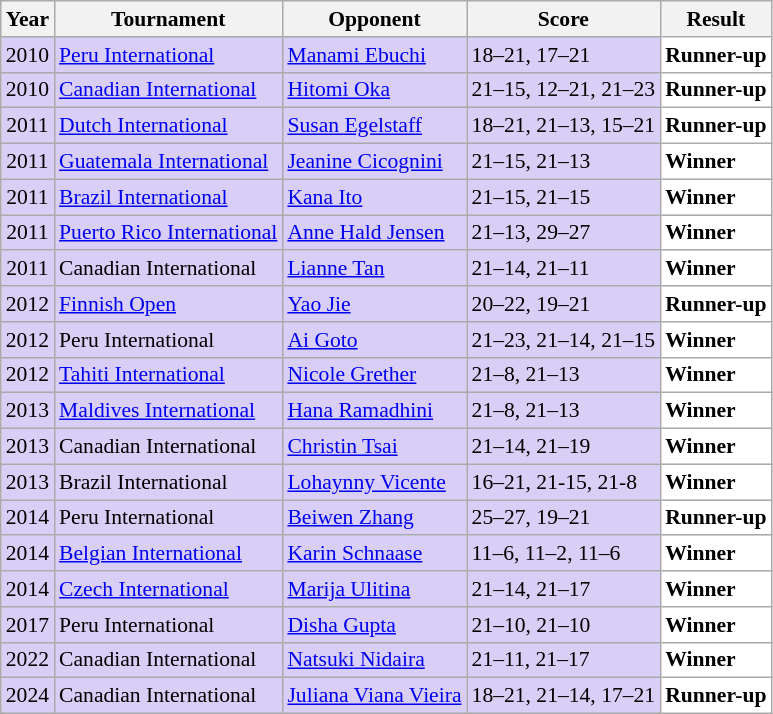<table class="sortable wikitable" style="font-size: 90%">
<tr>
<th>Year</th>
<th>Tournament</th>
<th>Opponent</th>
<th>Score</th>
<th>Result</th>
</tr>
<tr style="background:#D8CEF6">
<td align="center">2010</td>
<td align="left"><a href='#'>Peru International</a></td>
<td align="left"> <a href='#'>Manami Ebuchi</a></td>
<td align="left">18–21, 17–21</td>
<td style="text-align:left; background:white"> <strong>Runner-up</strong></td>
</tr>
<tr style="background:#D8CEF6">
<td align="center">2010</td>
<td align="left"><a href='#'>Canadian International</a></td>
<td align="left"> <a href='#'>Hitomi Oka</a></td>
<td align="left">21–15, 12–21, 21–23</td>
<td style="text-align:left; background:white"> <strong>Runner-up</strong></td>
</tr>
<tr style="background:#D8CEF6">
<td align="center">2011</td>
<td align="left"><a href='#'>Dutch International</a></td>
<td align="left"> <a href='#'>Susan Egelstaff</a></td>
<td align="left">18–21, 21–13, 15–21</td>
<td style="text-align:left; background:white"> <strong>Runner-up</strong></td>
</tr>
<tr style="background:#D8CEF6">
<td align="center">2011</td>
<td align="left"><a href='#'>Guatemala International</a></td>
<td align="left"> <a href='#'>Jeanine Cicognini</a></td>
<td align="left">21–15, 21–13</td>
<td style="text-align:left; background:white"> <strong>Winner</strong></td>
</tr>
<tr style="background:#D8CEF6">
<td align="center">2011</td>
<td align="left"><a href='#'>Brazil International</a></td>
<td align="left"> <a href='#'>Kana Ito</a></td>
<td align="left">21–15, 21–15</td>
<td style="text-align:left; background:white"> <strong>Winner</strong></td>
</tr>
<tr style="background:#D8CEF6">
<td align="center">2011</td>
<td align="left"><a href='#'>Puerto Rico International</a></td>
<td align="left"> <a href='#'>Anne Hald Jensen</a></td>
<td align="left">21–13, 29–27</td>
<td style="text-align:left; background:white"> <strong>Winner</strong></td>
</tr>
<tr style="background:#D8CEF6">
<td align="center">2011</td>
<td align="left">Canadian International</td>
<td align="left"> <a href='#'>Lianne Tan</a></td>
<td align="left">21–14, 21–11</td>
<td style="text-align:left; background:white"> <strong>Winner</strong></td>
</tr>
<tr style="background:#D8CEF6">
<td align="center">2012</td>
<td align="left"><a href='#'>Finnish Open</a></td>
<td align="left"> <a href='#'>Yao Jie</a></td>
<td align="left">20–22, 19–21</td>
<td style="text-align:left; background:white"> <strong>Runner-up</strong></td>
</tr>
<tr style="background:#D8CEF6">
<td align="center">2012</td>
<td align="left">Peru International</td>
<td align="left"> <a href='#'>Ai Goto</a></td>
<td align="left">21–23, 21–14, 21–15</td>
<td style="text-align:left; background:white"> <strong>Winner</strong></td>
</tr>
<tr style="background:#D8CEF6">
<td align="center">2012</td>
<td align="left"><a href='#'>Tahiti International</a></td>
<td align="left"> <a href='#'>Nicole Grether</a></td>
<td align="left">21–8, 21–13</td>
<td style="text-align:left; background:white"> <strong>Winner</strong></td>
</tr>
<tr style="background:#D8CEF6">
<td align="center">2013</td>
<td align="left"><a href='#'>Maldives International</a></td>
<td align="left"> <a href='#'>Hana Ramadhini</a></td>
<td align="left">21–8, 21–13</td>
<td style="text-align:left; background:white"> <strong>Winner</strong></td>
</tr>
<tr style="background:#D8CEF6">
<td align="center">2013</td>
<td align="left">Canadian International</td>
<td align="left"> <a href='#'>Christin Tsai</a></td>
<td align="left">21–14, 21–19</td>
<td style="text-align:left; background:white"> <strong>Winner</strong></td>
</tr>
<tr style="background:#D8CEF6">
<td align="center">2013</td>
<td align="left">Brazil International</td>
<td align="left"> <a href='#'>Lohaynny Vicente</a></td>
<td align="left">16–21, 21-15, 21-8</td>
<td style="text-align:left; background:white"> <strong>Winner</strong></td>
</tr>
<tr style="background:#D8CEF6">
<td align="center">2014</td>
<td align="left">Peru International</td>
<td align="left"> <a href='#'>Beiwen Zhang</a></td>
<td align="left">25–27, 19–21</td>
<td style="text-align:left; background:white"> <strong>Runner-up</strong></td>
</tr>
<tr style="background:#D8CEF6">
<td align="center">2014</td>
<td align="left"><a href='#'>Belgian International</a></td>
<td align="left"> <a href='#'>Karin Schnaase</a></td>
<td align="left">11–6, 11–2, 11–6</td>
<td style="text-align:left; background:white"> <strong>Winner</strong></td>
</tr>
<tr style="background:#D8CEF6">
<td align="center">2014</td>
<td align="left"><a href='#'>Czech International</a></td>
<td align="left"> <a href='#'>Marija Ulitina</a></td>
<td align="left">21–14, 21–17</td>
<td style="text-align:left; background:white"> <strong>Winner</strong></td>
</tr>
<tr style="background:#D8CEF6">
<td align="center">2017</td>
<td align="left">Peru International</td>
<td align="left"> <a href='#'>Disha Gupta</a></td>
<td align="left">21–10, 21–10</td>
<td style="text-align:left; background:white"> <strong>Winner</strong></td>
</tr>
<tr style="background:#D8CEF6">
<td align="center">2022</td>
<td align="left">Canadian International</td>
<td align="left"> <a href='#'>Natsuki Nidaira</a></td>
<td align="left">21–11, 21–17</td>
<td style="text-align:left; background:white"> <strong>Winner</strong></td>
</tr>
<tr style="background:#D8CEF6">
<td align="center">2024</td>
<td align="left">Canadian International</td>
<td align="left"> <a href='#'>Juliana Viana Vieira</a></td>
<td align="left">18–21, 21–14, 17–21</td>
<td style="text-align:left; background:white"> <strong>Runner-up</strong></td>
</tr>
</table>
